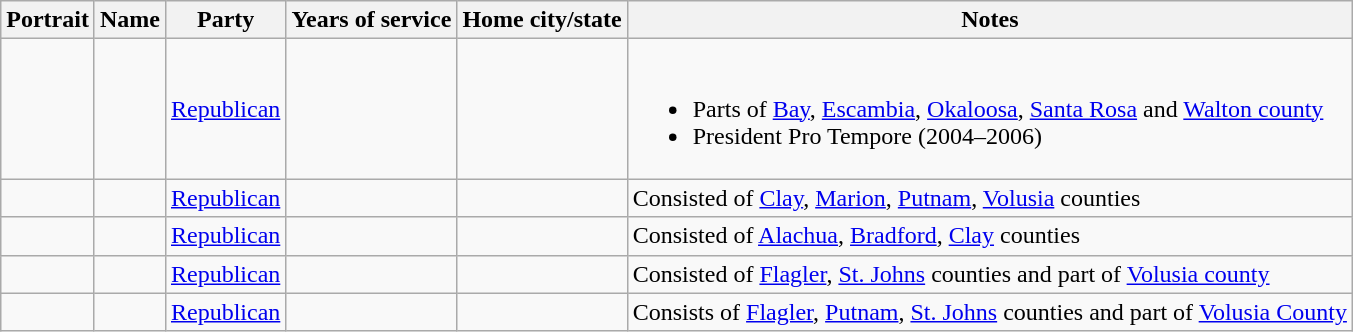<table class="wikitable sortable">
<tr>
<th>Portrait</th>
<th>Name</th>
<th>Party</th>
<th>Years of service</th>
<th>Home city/state</th>
<th>Notes</th>
</tr>
<tr>
<td></td>
<td></td>
<td><a href='#'>Republican</a></td>
<td></td>
<td></td>
<td><br><ul><li>Parts of <a href='#'>Bay</a>, <a href='#'>Escambia</a>, <a href='#'>Okaloosa</a>, <a href='#'>Santa Rosa</a> and <a href='#'>Walton county</a></li><li>President Pro Tempore (2004–2006)</li></ul></td>
</tr>
<tr>
<td></td>
<td></td>
<td><a href='#'>Republican</a></td>
<td></td>
<td></td>
<td>Consisted of <a href='#'>Clay</a>, <a href='#'>Marion</a>, <a href='#'>Putnam</a>, <a href='#'>Volusia</a> counties</td>
</tr>
<tr>
<td></td>
<td></td>
<td><a href='#'>Republican</a></td>
<td></td>
<td></td>
<td>Consisted of <a href='#'>Alachua</a>, <a href='#'>Bradford</a>, <a href='#'>Clay</a> counties</td>
</tr>
<tr>
<td></td>
<td></td>
<td><a href='#'>Republican</a></td>
<td></td>
<td></td>
<td>Consisted of <a href='#'>Flagler</a>, <a href='#'>St. Johns</a> counties and part of <a href='#'>Volusia county</a></td>
</tr>
<tr>
<td></td>
<td></td>
<td><a href='#'>Republican</a></td>
<td></td>
<td></td>
<td>Consists of <a href='#'>Flagler</a>, <a href='#'>Putnam</a>, <a href='#'>St. Johns</a> counties and part of <a href='#'>Volusia County</a></td>
</tr>
</table>
